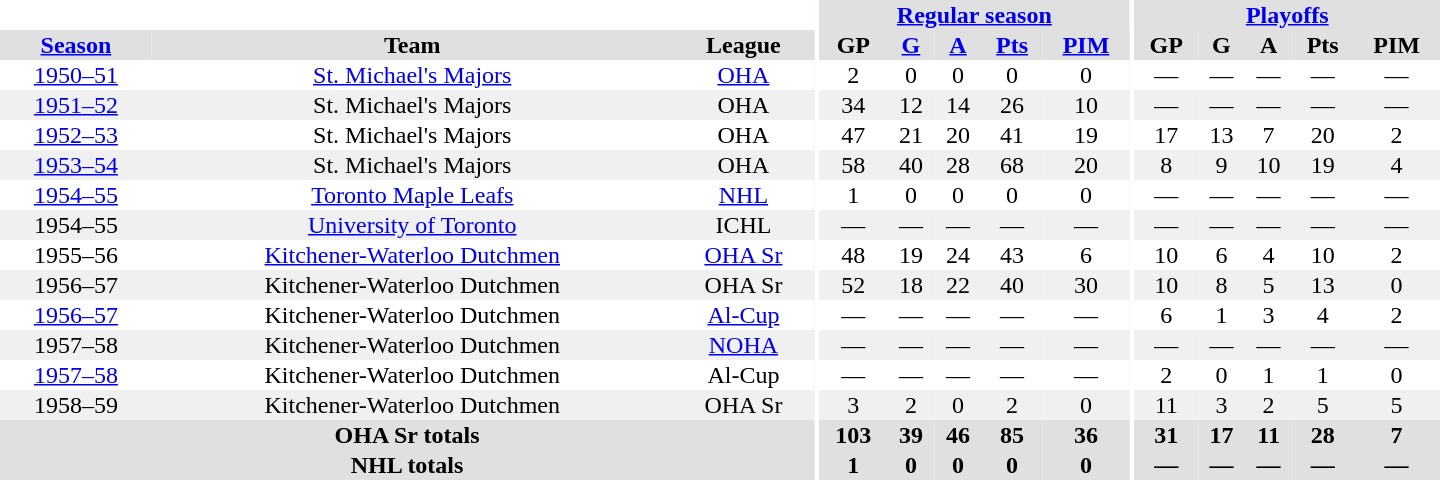<table border="0" cellpadding="1" cellspacing="0" style="text-align:center; width:60em">
<tr bgcolor="#e0e0e0">
<th colspan="3" bgcolor="#ffffff"></th>
<th rowspan="100" bgcolor="#ffffff"></th>
<th colspan="5"><a href='#'>Regular season</a></th>
<th rowspan="100" bgcolor="#ffffff"></th>
<th colspan="5"><a href='#'>Playoffs</a></th>
</tr>
<tr bgcolor="#e0e0e0">
<th><a href='#'>Season</a></th>
<th>Team</th>
<th>League</th>
<th>GP</th>
<th><a href='#'>G</a></th>
<th><a href='#'>A</a></th>
<th><a href='#'>Pts</a></th>
<th><a href='#'>PIM</a></th>
<th>GP</th>
<th>G</th>
<th>A</th>
<th>Pts</th>
<th>PIM</th>
</tr>
<tr>
<td><a href='#'>1950–51</a></td>
<td><a href='#'>St. Michael's Majors</a></td>
<td><a href='#'>OHA</a></td>
<td>2</td>
<td>0</td>
<td>0</td>
<td>0</td>
<td>0</td>
<td>—</td>
<td>—</td>
<td>—</td>
<td>—</td>
<td>—</td>
</tr>
<tr bgcolor="#f0f0f0">
<td><a href='#'>1951–52</a></td>
<td>St. Michael's Majors</td>
<td>OHA</td>
<td>34</td>
<td>12</td>
<td>14</td>
<td>26</td>
<td>10</td>
<td>—</td>
<td>—</td>
<td>—</td>
<td>—</td>
<td>—</td>
</tr>
<tr>
<td><a href='#'>1952–53</a></td>
<td>St. Michael's Majors</td>
<td>OHA</td>
<td>47</td>
<td>21</td>
<td>20</td>
<td>41</td>
<td>19</td>
<td>17</td>
<td>13</td>
<td>7</td>
<td>20</td>
<td>2</td>
</tr>
<tr bgcolor="#f0f0f0">
<td><a href='#'>1953–54</a></td>
<td>St. Michael's Majors</td>
<td>OHA</td>
<td>58</td>
<td>40</td>
<td>28</td>
<td>68</td>
<td>20</td>
<td>8</td>
<td>9</td>
<td>10</td>
<td>19</td>
<td>4</td>
</tr>
<tr>
<td><a href='#'>1954–55</a></td>
<td><a href='#'>Toronto Maple Leafs</a></td>
<td><a href='#'>NHL</a></td>
<td>1</td>
<td>0</td>
<td>0</td>
<td>0</td>
<td>0</td>
<td>—</td>
<td>—</td>
<td>—</td>
<td>—</td>
<td>—</td>
</tr>
<tr bgcolor="#f0f0f0">
<td>1954–55</td>
<td><a href='#'>University of Toronto</a></td>
<td>ICHL</td>
<td>—</td>
<td>—</td>
<td>—</td>
<td>—</td>
<td>—</td>
<td>—</td>
<td>—</td>
<td>—</td>
<td>—</td>
<td>—</td>
</tr>
<tr>
<td>1955–56</td>
<td><a href='#'>Kitchener-Waterloo Dutchmen</a></td>
<td><a href='#'>OHA Sr</a></td>
<td>48</td>
<td>19</td>
<td>24</td>
<td>43</td>
<td>6</td>
<td>10</td>
<td>6</td>
<td>4</td>
<td>10</td>
<td>2</td>
</tr>
<tr bgcolor="#f0f0f0">
<td>1956–57</td>
<td>Kitchener-Waterloo Dutchmen</td>
<td>OHA Sr</td>
<td>52</td>
<td>18</td>
<td>22</td>
<td>40</td>
<td>30</td>
<td>10</td>
<td>8</td>
<td>5</td>
<td>13</td>
<td>0</td>
</tr>
<tr>
<td><a href='#'>1956–57</a></td>
<td>Kitchener-Waterloo Dutchmen</td>
<td><a href='#'>Al-Cup</a></td>
<td>—</td>
<td>—</td>
<td>—</td>
<td>—</td>
<td>—</td>
<td>6</td>
<td>1</td>
<td>3</td>
<td>4</td>
<td>2</td>
</tr>
<tr bgcolor="#f0f0f0">
<td>1957–58</td>
<td>Kitchener-Waterloo Dutchmen</td>
<td><a href='#'>NOHA</a></td>
<td>—</td>
<td>—</td>
<td>—</td>
<td>—</td>
<td>—</td>
<td>—</td>
<td>—</td>
<td>—</td>
<td>—</td>
<td>—</td>
</tr>
<tr>
<td><a href='#'>1957–58</a></td>
<td>Kitchener-Waterloo Dutchmen</td>
<td>Al-Cup</td>
<td>—</td>
<td>—</td>
<td>—</td>
<td>—</td>
<td>—</td>
<td>2</td>
<td>0</td>
<td>1</td>
<td>1</td>
<td>0</td>
</tr>
<tr bgcolor="#f0f0f0">
<td>1958–59</td>
<td>Kitchener-Waterloo Dutchmen</td>
<td>OHA Sr</td>
<td>3</td>
<td>2</td>
<td>0</td>
<td>2</td>
<td>0</td>
<td>11</td>
<td>3</td>
<td>2</td>
<td>5</td>
<td>5</td>
</tr>
<tr bgcolor="#e0e0e0">
<th colspan="3">OHA Sr totals</th>
<th>103</th>
<th>39</th>
<th>46</th>
<th>85</th>
<th>36</th>
<th>31</th>
<th>17</th>
<th>11</th>
<th>28</th>
<th>7</th>
</tr>
<tr bgcolor="#e0e0e0">
<th colspan="3">NHL totals</th>
<th>1</th>
<th>0</th>
<th>0</th>
<th>0</th>
<th>0</th>
<th>—</th>
<th>—</th>
<th>—</th>
<th>—</th>
<th>—</th>
</tr>
</table>
